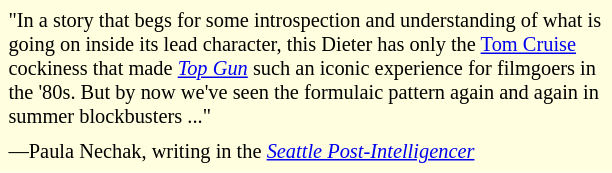<table class="toccolours" style="float: left; margin-left: 1em; margin-right: 2em; font-size: 85%; background:#FFFFE0; color:black; width:30em; max-width: 40%;" cellspacing="5">
<tr>
<td style="text-align: left;">"In a story that begs for some introspection and understanding of what is going on inside its lead character, this Dieter has only the <a href='#'>Tom Cruise</a> cockiness that made <em><a href='#'>Top Gun</a></em> such an iconic experience for filmgoers in the '80s. But by now we've seen the formulaic pattern again and again in summer blockbusters ..."</td>
</tr>
<tr>
<td style="text-align: left;">—Paula Nechak, writing in the <em><a href='#'>Seattle Post-Intelligencer</a></em></td>
</tr>
</table>
